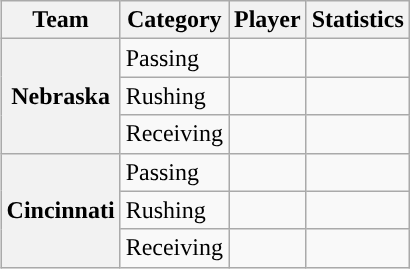<table class="wikitable" style="float:right">
<tr>
<th>Team</th>
<th>Category</th>
<th>Player</th>
<th>Statistics</th>
</tr>
<tr>
<th rowspan=3>Nebraska</th>
<td>Passing</td>
<td></td>
<td></td>
</tr>
<tr>
<td>Rushing</td>
<td></td>
<td></td>
</tr>
<tr>
<td>Receiving</td>
<td></td>
<td></td>
</tr>
<tr>
<th rowspan=3>Cincinnati</th>
<td>Passing</td>
<td></td>
<td></td>
</tr>
<tr>
<td>Rushing</td>
<td></td>
<td></td>
</tr>
<tr>
<td>Receiving</td>
<td></td>
<td></td>
</tr>
</table>
